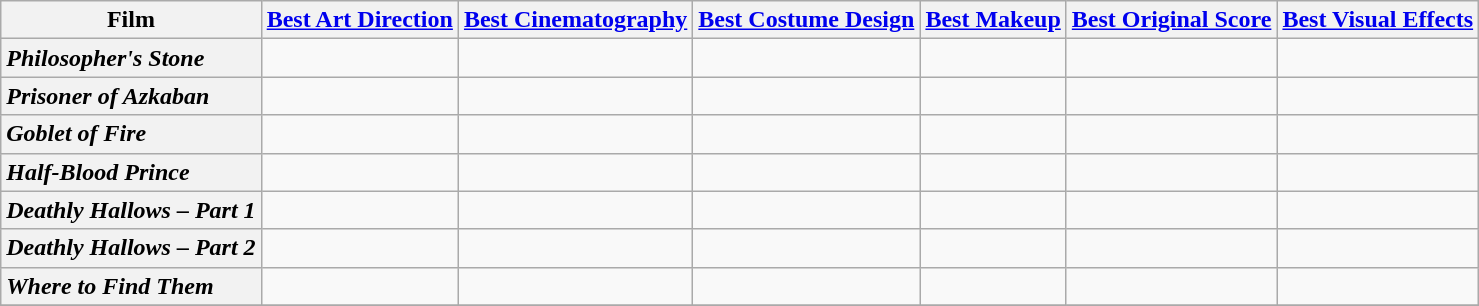<table class="wikitable" style="text-align:center">
<tr>
<th>Film</th>
<th><a href='#'>Best Art Direction</a></th>
<th><a href='#'>Best Cinematography</a></th>
<th><a href='#'>Best Costume Design</a></th>
<th><a href='#'>Best Makeup</a></th>
<th><a href='#'>Best Original Score</a></th>
<th><a href='#'>Best Visual Effects</a></th>
</tr>
<tr>
<th scope="row" style="text-align:left"><em>Philosopher's Stone</em></th>
<td></td>
<td></td>
<td></td>
<td></td>
<td></td>
<td></td>
</tr>
<tr>
<th scope="row" style="text-align:left"><em>Prisoner of Azkaban</em></th>
<td></td>
<td></td>
<td></td>
<td></td>
<td></td>
<td></td>
</tr>
<tr>
<th scope="row" style="text-align:left"><em>Goblet of Fire</em></th>
<td></td>
<td></td>
<td></td>
<td></td>
<td></td>
<td></td>
</tr>
<tr>
<th scope="row" style="text-align:left"><em>Half-Blood Prince</em></th>
<td></td>
<td></td>
<td></td>
<td></td>
<td></td>
<td></td>
</tr>
<tr>
<th scope="row" style="text-align:left"><em>Deathly Hallows – Part 1</em></th>
<td></td>
<td></td>
<td></td>
<td></td>
<td></td>
<td></td>
</tr>
<tr>
<th scope="row" style="text-align:left"><em>Deathly Hallows – Part 2</em></th>
<td></td>
<td></td>
<td></td>
<td></td>
<td></td>
<td></td>
</tr>
<tr>
<th scope="row" style="text-align:left"><em>Where to Find Them</em></th>
<td></td>
<td></td>
<td></td>
<td></td>
<td></td>
<td></td>
</tr>
<tr>
</tr>
</table>
